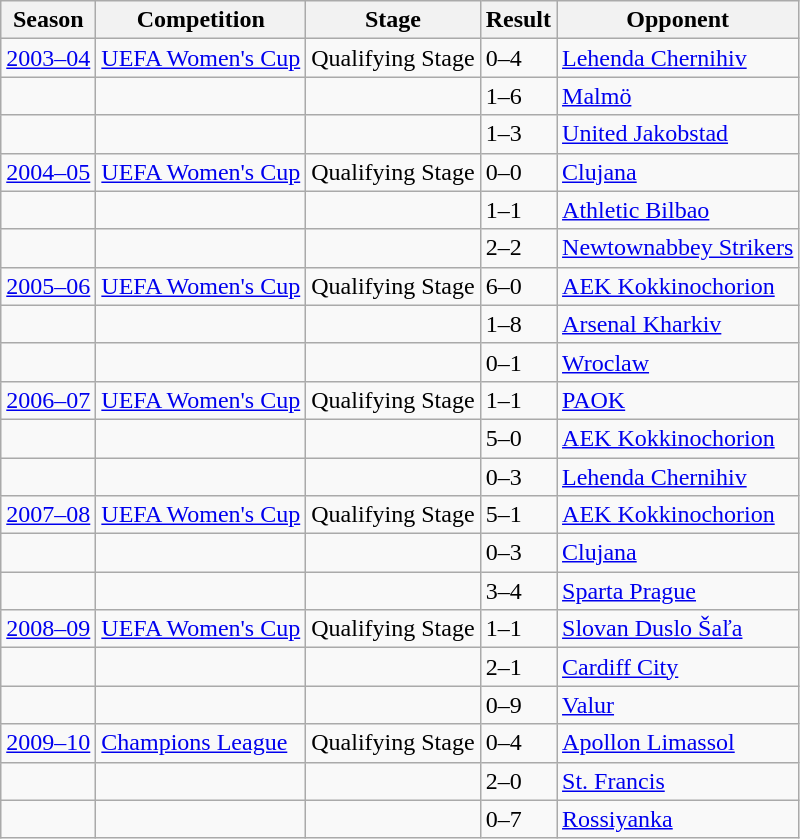<table class="wikitable">
<tr>
<th>Season</th>
<th>Competition</th>
<th>Stage</th>
<th>Result</th>
<th>Opponent</th>
</tr>
<tr>
<td><a href='#'>2003–04</a></td>
<td><a href='#'>UEFA Women's Cup</a></td>
<td>Qualifying Stage</td>
<td>0–4</td>
<td> <a href='#'>Lehenda Chernihiv</a></td>
</tr>
<tr>
<td></td>
<td></td>
<td></td>
<td>1–6</td>
<td> <a href='#'>Malmö</a></td>
</tr>
<tr>
<td></td>
<td></td>
<td></td>
<td>1–3</td>
<td> <a href='#'>United Jakobstad</a></td>
</tr>
<tr>
<td><a href='#'>2004–05</a></td>
<td><a href='#'>UEFA Women's Cup</a></td>
<td>Qualifying Stage</td>
<td>0–0</td>
<td> <a href='#'>Clujana</a></td>
</tr>
<tr>
<td></td>
<td></td>
<td></td>
<td>1–1</td>
<td> <a href='#'>Athletic Bilbao</a></td>
</tr>
<tr>
<td></td>
<td></td>
<td></td>
<td>2–2</td>
<td> <a href='#'>Newtownabbey Strikers</a></td>
</tr>
<tr>
<td><a href='#'>2005–06</a></td>
<td><a href='#'>UEFA Women's Cup</a></td>
<td>Qualifying Stage</td>
<td>6–0</td>
<td> <a href='#'>AEK Kokkinochorion</a></td>
</tr>
<tr>
<td></td>
<td></td>
<td></td>
<td>1–8</td>
<td> <a href='#'>Arsenal Kharkiv</a></td>
</tr>
<tr>
<td></td>
<td></td>
<td></td>
<td>0–1</td>
<td> <a href='#'>Wroclaw</a></td>
</tr>
<tr>
<td><a href='#'>2006–07</a></td>
<td><a href='#'>UEFA Women's Cup</a></td>
<td>Qualifying Stage</td>
<td>1–1</td>
<td> <a href='#'>PAOK</a></td>
</tr>
<tr>
<td></td>
<td></td>
<td></td>
<td>5–0</td>
<td> <a href='#'>AEK Kokkinochorion</a></td>
</tr>
<tr>
<td></td>
<td></td>
<td></td>
<td>0–3</td>
<td> <a href='#'>Lehenda Chernihiv</a></td>
</tr>
<tr>
<td><a href='#'>2007–08</a></td>
<td><a href='#'>UEFA Women's Cup</a></td>
<td>Qualifying Stage</td>
<td>5–1</td>
<td> <a href='#'>AEK Kokkinochorion</a></td>
</tr>
<tr>
<td></td>
<td></td>
<td></td>
<td>0–3</td>
<td> <a href='#'>Clujana</a></td>
</tr>
<tr>
<td></td>
<td></td>
<td></td>
<td>3–4</td>
<td> <a href='#'>Sparta Prague</a></td>
</tr>
<tr>
<td><a href='#'>2008–09</a></td>
<td><a href='#'>UEFA Women's Cup</a></td>
<td>Qualifying Stage</td>
<td>1–1</td>
<td> <a href='#'>Slovan Duslo Šaľa</a></td>
</tr>
<tr>
<td></td>
<td></td>
<td></td>
<td>2–1</td>
<td> <a href='#'>Cardiff City</a></td>
</tr>
<tr>
<td></td>
<td></td>
<td></td>
<td>0–9</td>
<td> <a href='#'>Valur</a></td>
</tr>
<tr>
<td><a href='#'>2009–10</a></td>
<td><a href='#'>Champions League</a></td>
<td>Qualifying Stage</td>
<td>0–4</td>
<td> <a href='#'>Apollon Limassol</a></td>
</tr>
<tr>
<td></td>
<td></td>
<td></td>
<td>2–0</td>
<td> <a href='#'>St. Francis</a></td>
</tr>
<tr>
<td></td>
<td></td>
<td></td>
<td>0–7</td>
<td> <a href='#'>Rossiyanka</a></td>
</tr>
</table>
